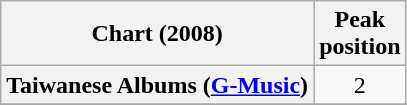<table class="wikitable plainrowheaders">
<tr>
<th>Chart (2008)</th>
<th>Peak<br>position</th>
</tr>
<tr>
<th scope="row">Taiwanese Albums (<a href='#'>G-Music</a>)</th>
<td style="text-align:center;">2</td>
</tr>
<tr>
</tr>
</table>
